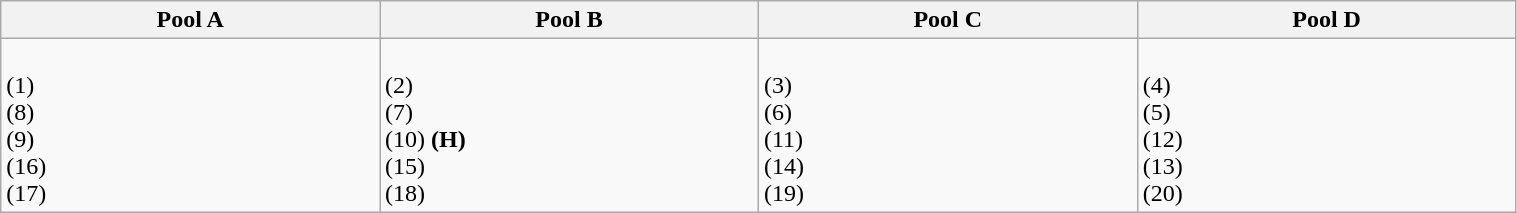<table class="wikitable" width=80%>
<tr>
<th width=25%><strong>Pool A</strong></th>
<th width=25%><strong>Pool B</strong></th>
<th width=25%><strong>Pool C</strong></th>
<th width=25%><strong>Pool D</strong></th>
</tr>
<tr>
<td><br> (1) <br>
 (8) <br>
 (9) <br>
 (16) <br>
 (17) <br></td>
<td><br> (2) <br>
 (7)<br> 
 (10) <strong>(H)</strong><br> 
 (15) <br>
 (18) <br></td>
<td><br> (3) <br> 
 (6) <br> 
 (11) <br> 
 (14) <br>
 (19) <br></td>
<td><br> (4) <br>
 (5) <br>
 (12) <br>
 (13) <br>
 (20) <br></td>
</tr>
</table>
